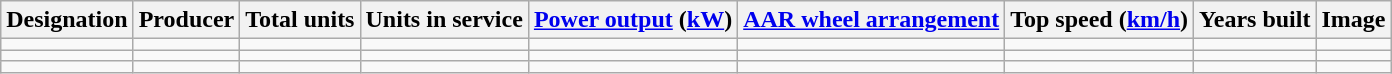<table class="wikitable sortable">
<tr>
<th>Designation</th>
<th>Producer</th>
<th>Total units</th>
<th>Units in service</th>
<th><a href='#'>Power output</a> (<a href='#'>kW</a>)</th>
<th><a href='#'>AAR wheel arrangement</a></th>
<th>Top speed (<a href='#'>km/h</a>)</th>
<th>Years built</th>
<th>Image</th>
</tr>
<tr>
<td></td>
<td></td>
<td></td>
<td></td>
<td></td>
<td></td>
<td></td>
<td></td>
<td></td>
</tr>
<tr>
<td></td>
<td></td>
<td></td>
<td></td>
<td></td>
<td></td>
<td></td>
<td></td>
<td></td>
</tr>
<tr>
<td></td>
<td></td>
<td></td>
<td></td>
<td></td>
<td></td>
<td></td>
<td></td>
<td></td>
</tr>
</table>
